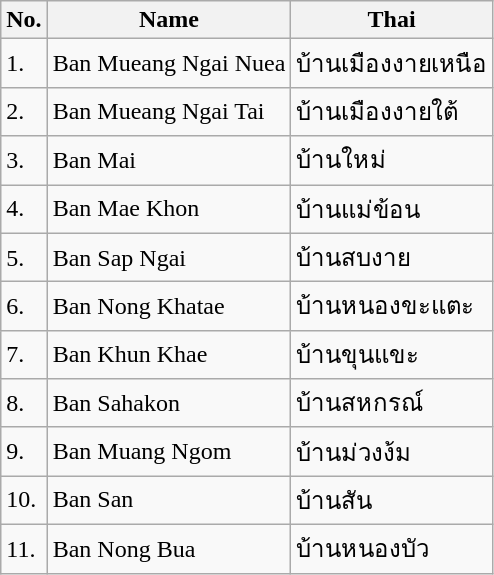<table class="wikitable sortable">
<tr>
<th>No.</th>
<th>Name</th>
<th>Thai</th>
</tr>
<tr>
<td>1.</td>
<td>Ban Mueang Ngai Nuea</td>
<td>บ้านเมืองงายเหนือ</td>
</tr>
<tr>
<td>2.</td>
<td>Ban Mueang Ngai Tai</td>
<td>บ้านเมืองงายใต้</td>
</tr>
<tr>
<td>3.</td>
<td>Ban Mai</td>
<td>บ้านใหม่</td>
</tr>
<tr>
<td>4.</td>
<td>Ban Mae Khon</td>
<td>บ้านแม่ข้อน</td>
</tr>
<tr>
<td>5.</td>
<td>Ban Sap Ngai</td>
<td>บ้านสบงาย</td>
</tr>
<tr>
<td>6.</td>
<td>Ban Nong Khatae</td>
<td>บ้านหนองขะแตะ</td>
</tr>
<tr>
<td>7.</td>
<td>Ban Khun Khae</td>
<td>บ้านขุนแขะ</td>
</tr>
<tr>
<td>8.</td>
<td>Ban Sahakon</td>
<td>บ้านสหกรณ์</td>
</tr>
<tr>
<td>9.</td>
<td>Ban Muang Ngom</td>
<td>บ้านม่วงง้ม</td>
</tr>
<tr>
<td>10.</td>
<td>Ban San</td>
<td>บ้านสัน</td>
</tr>
<tr>
<td>11.</td>
<td>Ban Nong Bua</td>
<td>บ้านหนองบัว</td>
</tr>
</table>
